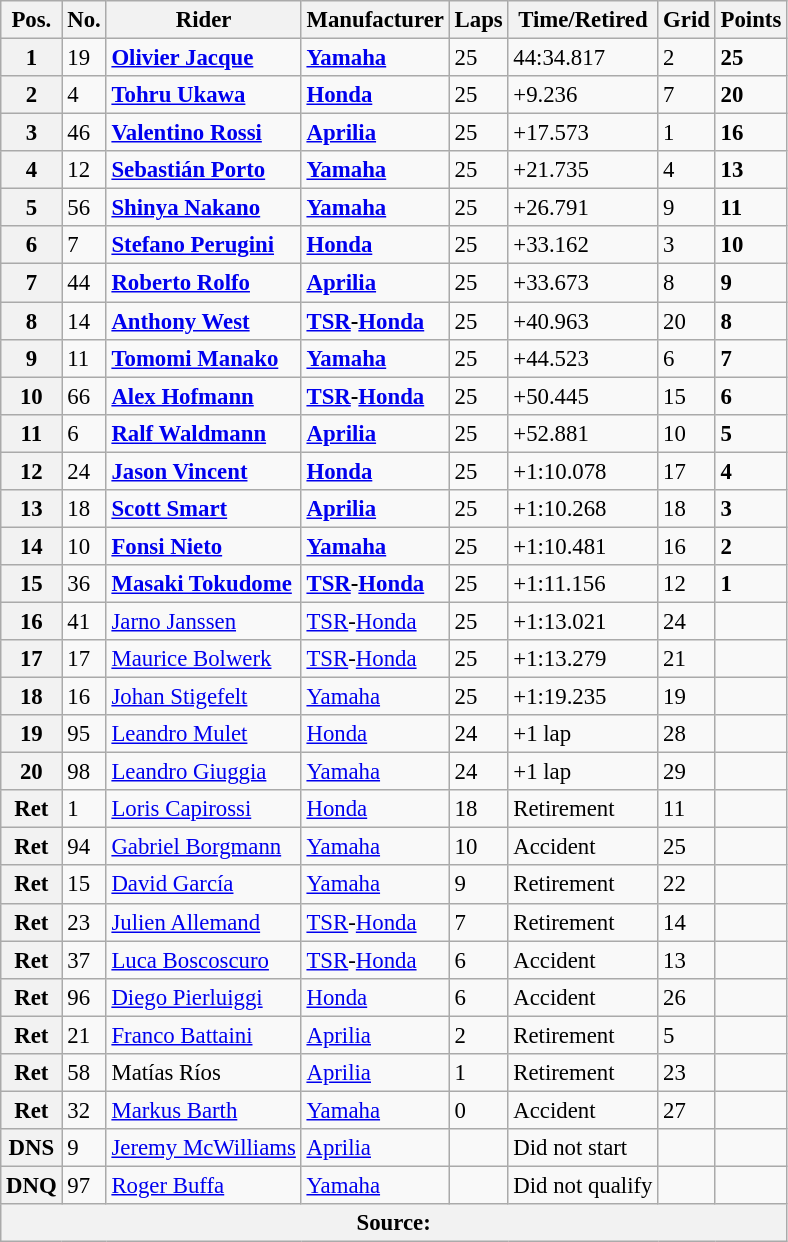<table class="wikitable" style="font-size: 95%;">
<tr>
<th>Pos.</th>
<th>No.</th>
<th>Rider</th>
<th>Manufacturer</th>
<th>Laps</th>
<th>Time/Retired</th>
<th>Grid</th>
<th>Points</th>
</tr>
<tr>
<th>1</th>
<td>19</td>
<td> <strong><a href='#'>Olivier Jacque</a></strong></td>
<td><strong><a href='#'>Yamaha</a></strong></td>
<td>25</td>
<td>44:34.817</td>
<td>2</td>
<td><strong>25</strong></td>
</tr>
<tr>
<th>2</th>
<td>4</td>
<td> <strong><a href='#'>Tohru Ukawa</a></strong></td>
<td><strong><a href='#'>Honda</a></strong></td>
<td>25</td>
<td>+9.236</td>
<td>7</td>
<td><strong>20</strong></td>
</tr>
<tr>
<th>3</th>
<td>46</td>
<td> <strong><a href='#'>Valentino Rossi</a></strong></td>
<td><strong><a href='#'>Aprilia</a></strong></td>
<td>25</td>
<td>+17.573</td>
<td>1</td>
<td><strong>16</strong></td>
</tr>
<tr>
<th>4</th>
<td>12</td>
<td> <strong><a href='#'>Sebastián Porto</a></strong></td>
<td><strong><a href='#'>Yamaha</a></strong></td>
<td>25</td>
<td>+21.735</td>
<td>4</td>
<td><strong>13</strong></td>
</tr>
<tr>
<th>5</th>
<td>56</td>
<td> <strong><a href='#'>Shinya Nakano</a></strong></td>
<td><strong><a href='#'>Yamaha</a></strong></td>
<td>25</td>
<td>+26.791</td>
<td>9</td>
<td><strong>11</strong></td>
</tr>
<tr>
<th>6</th>
<td>7</td>
<td> <strong><a href='#'>Stefano Perugini</a></strong></td>
<td><strong><a href='#'>Honda</a></strong></td>
<td>25</td>
<td>+33.162</td>
<td>3</td>
<td><strong>10</strong></td>
</tr>
<tr>
<th>7</th>
<td>44</td>
<td> <strong><a href='#'>Roberto Rolfo</a></strong></td>
<td><strong><a href='#'>Aprilia</a></strong></td>
<td>25</td>
<td>+33.673</td>
<td>8</td>
<td><strong>9</strong></td>
</tr>
<tr>
<th>8</th>
<td>14</td>
<td> <strong><a href='#'>Anthony West</a></strong></td>
<td><strong><a href='#'>TSR</a>-<a href='#'>Honda</a></strong></td>
<td>25</td>
<td>+40.963</td>
<td>20</td>
<td><strong>8</strong></td>
</tr>
<tr>
<th>9</th>
<td>11</td>
<td> <strong><a href='#'>Tomomi Manako</a></strong></td>
<td><strong><a href='#'>Yamaha</a></strong></td>
<td>25</td>
<td>+44.523</td>
<td>6</td>
<td><strong>7</strong></td>
</tr>
<tr>
<th>10</th>
<td>66</td>
<td> <strong><a href='#'>Alex Hofmann</a></strong></td>
<td><strong><a href='#'>TSR</a>-<a href='#'>Honda</a></strong></td>
<td>25</td>
<td>+50.445</td>
<td>15</td>
<td><strong>6</strong></td>
</tr>
<tr>
<th>11</th>
<td>6</td>
<td> <strong><a href='#'>Ralf Waldmann</a></strong></td>
<td><strong><a href='#'>Aprilia</a></strong></td>
<td>25</td>
<td>+52.881</td>
<td>10</td>
<td><strong>5</strong></td>
</tr>
<tr>
<th>12</th>
<td>24</td>
<td> <strong><a href='#'>Jason Vincent</a></strong></td>
<td><strong><a href='#'>Honda</a></strong></td>
<td>25</td>
<td>+1:10.078</td>
<td>17</td>
<td><strong>4</strong></td>
</tr>
<tr>
<th>13</th>
<td>18</td>
<td> <strong><a href='#'>Scott Smart</a></strong></td>
<td><strong><a href='#'>Aprilia</a></strong></td>
<td>25</td>
<td>+1:10.268</td>
<td>18</td>
<td><strong>3</strong></td>
</tr>
<tr>
<th>14</th>
<td>10</td>
<td> <strong><a href='#'>Fonsi Nieto</a></strong></td>
<td><strong><a href='#'>Yamaha</a></strong></td>
<td>25</td>
<td>+1:10.481</td>
<td>16</td>
<td><strong>2</strong></td>
</tr>
<tr>
<th>15</th>
<td>36</td>
<td> <strong><a href='#'>Masaki Tokudome</a></strong></td>
<td><strong><a href='#'>TSR</a>-<a href='#'>Honda</a></strong></td>
<td>25</td>
<td>+1:11.156</td>
<td>12</td>
<td><strong>1</strong></td>
</tr>
<tr>
<th>16</th>
<td>41</td>
<td> <a href='#'>Jarno Janssen</a></td>
<td><a href='#'>TSR</a>-<a href='#'>Honda</a></td>
<td>25</td>
<td>+1:13.021</td>
<td>24</td>
<td></td>
</tr>
<tr>
<th>17</th>
<td>17</td>
<td> <a href='#'>Maurice Bolwerk</a></td>
<td><a href='#'>TSR</a>-<a href='#'>Honda</a></td>
<td>25</td>
<td>+1:13.279</td>
<td>21</td>
<td></td>
</tr>
<tr>
<th>18</th>
<td>16</td>
<td> <a href='#'>Johan Stigefelt</a></td>
<td><a href='#'>Yamaha</a></td>
<td>25</td>
<td>+1:19.235</td>
<td>19</td>
<td></td>
</tr>
<tr>
<th>19</th>
<td>95</td>
<td> <a href='#'>Leandro Mulet</a></td>
<td><a href='#'>Honda</a></td>
<td>24</td>
<td>+1 lap</td>
<td>28</td>
<td></td>
</tr>
<tr>
<th>20</th>
<td>98</td>
<td> <a href='#'>Leandro Giuggia</a></td>
<td><a href='#'>Yamaha</a></td>
<td>24</td>
<td>+1 lap</td>
<td>29</td>
<td></td>
</tr>
<tr>
<th>Ret</th>
<td>1</td>
<td> <a href='#'>Loris Capirossi</a></td>
<td><a href='#'>Honda</a></td>
<td>18</td>
<td>Retirement</td>
<td>11</td>
<td></td>
</tr>
<tr>
<th>Ret</th>
<td>94</td>
<td> <a href='#'>Gabriel Borgmann</a></td>
<td><a href='#'>Yamaha</a></td>
<td>10</td>
<td>Accident</td>
<td>25</td>
<td></td>
</tr>
<tr>
<th>Ret</th>
<td>15</td>
<td> <a href='#'>David García</a></td>
<td><a href='#'>Yamaha</a></td>
<td>9</td>
<td>Retirement</td>
<td>22</td>
<td></td>
</tr>
<tr>
<th>Ret</th>
<td>23</td>
<td> <a href='#'>Julien Allemand</a></td>
<td><a href='#'>TSR</a>-<a href='#'>Honda</a></td>
<td>7</td>
<td>Retirement</td>
<td>14</td>
<td></td>
</tr>
<tr>
<th>Ret</th>
<td>37</td>
<td> <a href='#'>Luca Boscoscuro</a></td>
<td><a href='#'>TSR</a>-<a href='#'>Honda</a></td>
<td>6</td>
<td>Accident</td>
<td>13</td>
<td></td>
</tr>
<tr>
<th>Ret</th>
<td>96</td>
<td> <a href='#'>Diego Pierluiggi</a></td>
<td><a href='#'>Honda</a></td>
<td>6</td>
<td>Accident</td>
<td>26</td>
<td></td>
</tr>
<tr>
<th>Ret</th>
<td>21</td>
<td> <a href='#'>Franco Battaini</a></td>
<td><a href='#'>Aprilia</a></td>
<td>2</td>
<td>Retirement</td>
<td>5</td>
<td></td>
</tr>
<tr>
<th>Ret</th>
<td>58</td>
<td> Matías Ríos</td>
<td><a href='#'>Aprilia</a></td>
<td>1</td>
<td>Retirement</td>
<td>23</td>
<td></td>
</tr>
<tr>
<th>Ret</th>
<td>32</td>
<td> <a href='#'>Markus Barth</a></td>
<td><a href='#'>Yamaha</a></td>
<td>0</td>
<td>Accident</td>
<td>27</td>
<td></td>
</tr>
<tr>
<th>DNS</th>
<td>9</td>
<td> <a href='#'>Jeremy McWilliams</a></td>
<td><a href='#'>Aprilia</a></td>
<td></td>
<td>Did not start</td>
<td></td>
<td></td>
</tr>
<tr>
<th>DNQ</th>
<td>97</td>
<td> <a href='#'>Roger Buffa</a></td>
<td><a href='#'>Yamaha</a></td>
<td></td>
<td>Did not qualify</td>
<td></td>
<td></td>
</tr>
<tr>
<th colspan=8>Source: </th>
</tr>
</table>
